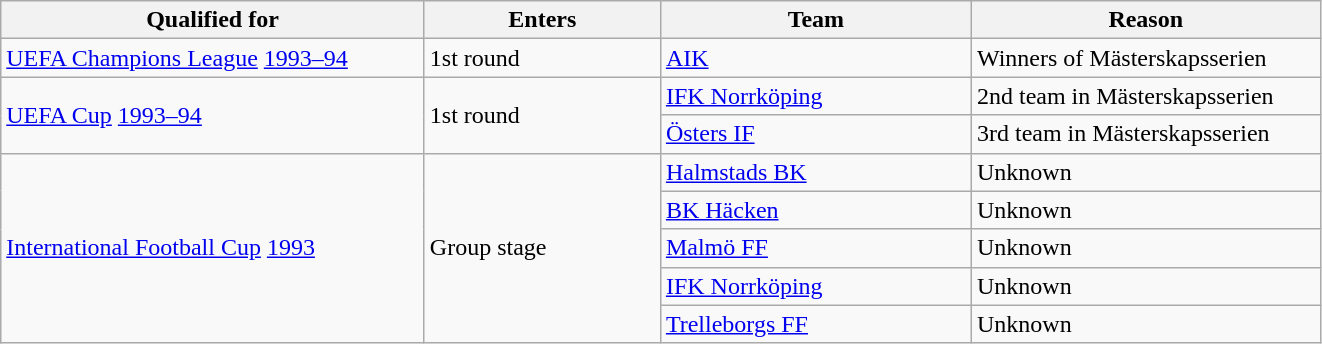<table class="wikitable" style="text-align: left">
<tr>
<th style="width: 275px;">Qualified for</th>
<th style="width: 150px;">Enters</th>
<th style="width: 200px;">Team</th>
<th style="width: 225px;">Reason</th>
</tr>
<tr>
<td><a href='#'>UEFA Champions League</a> <a href='#'>1993–94</a></td>
<td>1st round</td>
<td><a href='#'>AIK</a></td>
<td>Winners of Mästerskapsserien</td>
</tr>
<tr>
<td rowspan=2><a href='#'>UEFA Cup</a> <a href='#'>1993–94</a></td>
<td rowspan=2>1st round</td>
<td><a href='#'>IFK Norrköping</a></td>
<td>2nd team in Mästerskapsserien</td>
</tr>
<tr>
<td><a href='#'>Östers IF</a></td>
<td>3rd team in Mästerskapsserien</td>
</tr>
<tr>
<td rowspan=5><a href='#'>International Football Cup</a> <a href='#'>1993</a></td>
<td rowspan=5>Group stage</td>
<td><a href='#'>Halmstads BK</a></td>
<td>Unknown</td>
</tr>
<tr>
<td><a href='#'>BK Häcken</a></td>
<td>Unknown</td>
</tr>
<tr>
<td><a href='#'>Malmö FF</a></td>
<td>Unknown</td>
</tr>
<tr>
<td><a href='#'>IFK Norrköping</a></td>
<td>Unknown</td>
</tr>
<tr>
<td><a href='#'>Trelleborgs FF</a></td>
<td>Unknown</td>
</tr>
</table>
